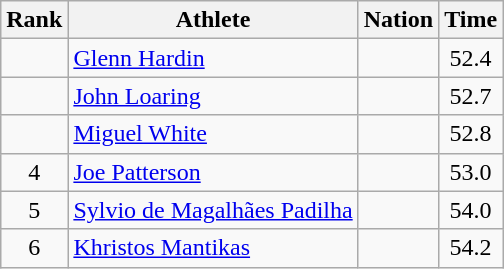<table class="wikitable sortable" style="text-align:center">
<tr>
<th>Rank</th>
<th>Athlete</th>
<th>Nation</th>
<th>Time</th>
</tr>
<tr>
<td></td>
<td align=left><a href='#'>Glenn Hardin</a></td>
<td align=left></td>
<td>52.4</td>
</tr>
<tr>
<td></td>
<td align=left><a href='#'>John Loaring</a></td>
<td align=left></td>
<td>52.7</td>
</tr>
<tr>
<td></td>
<td align=left><a href='#'>Miguel White</a></td>
<td align=left></td>
<td>52.8</td>
</tr>
<tr>
<td>4</td>
<td align=left><a href='#'>Joe Patterson</a></td>
<td align=left></td>
<td>53.0</td>
</tr>
<tr>
<td>5</td>
<td align=left><a href='#'>Sylvio de Magalhães Padilha</a></td>
<td align=left></td>
<td>54.0</td>
</tr>
<tr>
<td>6</td>
<td align=left><a href='#'>Khristos Mantikas</a></td>
<td align=left></td>
<td>54.2</td>
</tr>
</table>
